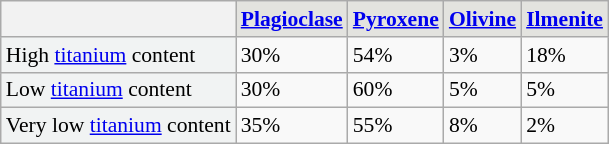<table class="wikitable floatright"  style="font-size:90%">
<tr>
<th> </th>
<th style="background:#E3E3DF"><a href='#'>Plagioclase</a></th>
<th style="background:#E3E3DF"><a href='#'>Pyroxene</a></th>
<th style="background:#E3E3DF"><a href='#'>Olivine</a></th>
<th style="background:#E3E3DF"><a href='#'>Ilmenite</a></th>
</tr>
<tr>
<td style="background:#F1F3F3">High <a href='#'>titanium</a> content</td>
<td>30%</td>
<td>54%</td>
<td>3%</td>
<td>18%</td>
</tr>
<tr>
<td style="background:#F1F3F3">Low <a href='#'>titanium</a> content</td>
<td>30%</td>
<td>60%</td>
<td>5%</td>
<td>5%</td>
</tr>
<tr>
<td style="background:#F1F3F3">Very low <a href='#'>titanium</a> content</td>
<td>35%</td>
<td>55%</td>
<td>8%</td>
<td>2%</td>
</tr>
</table>
